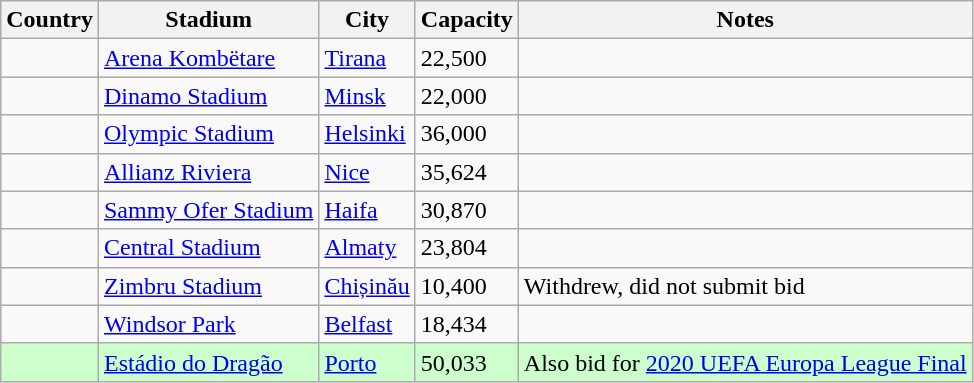<table class="wikitable sortable">
<tr>
<th>Country</th>
<th>Stadium</th>
<th>City</th>
<th>Capacity</th>
<th>Notes</th>
</tr>
<tr>
<td></td>
<td><a href='#'>Arena Kombëtare</a></td>
<td><a href='#'>Tirana</a></td>
<td>22,500</td>
<td></td>
</tr>
<tr>
<td></td>
<td><a href='#'>Dinamo Stadium</a></td>
<td><a href='#'>Minsk</a></td>
<td>22,000</td>
<td></td>
</tr>
<tr>
<td></td>
<td><a href='#'>Olympic Stadium</a></td>
<td><a href='#'>Helsinki</a></td>
<td>36,000</td>
<td></td>
</tr>
<tr>
<td></td>
<td><a href='#'>Allianz Riviera</a></td>
<td><a href='#'>Nice</a></td>
<td>35,624</td>
<td></td>
</tr>
<tr>
<td></td>
<td><a href='#'>Sammy Ofer Stadium</a></td>
<td><a href='#'>Haifa</a></td>
<td>30,870</td>
<td></td>
</tr>
<tr>
<td></td>
<td><a href='#'>Central Stadium</a></td>
<td><a href='#'>Almaty</a></td>
<td>23,804</td>
<td></td>
</tr>
<tr>
<td></td>
<td><a href='#'>Zimbru Stadium</a></td>
<td><a href='#'>Chișinău</a></td>
<td>10,400</td>
<td>Withdrew, did not submit bid</td>
</tr>
<tr>
<td></td>
<td><a href='#'>Windsor Park</a></td>
<td><a href='#'>Belfast</a></td>
<td>18,434</td>
<td></td>
</tr>
<tr bgcolor=#ccffcc>
<td></td>
<td><a href='#'>Estádio do Dragão</a></td>
<td><a href='#'>Porto</a></td>
<td>50,033</td>
<td>Also bid for <a href='#'>2020 UEFA Europa League Final</a></td>
</tr>
</table>
